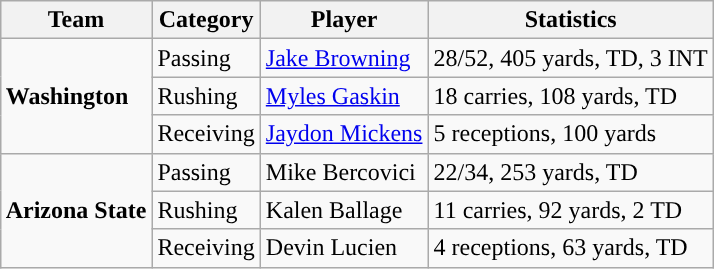<table class="wikitable" style="float: right;">
<tr>
<th>Team</th>
<th>Category</th>
<th>Player</th>
<th>Statistics</th>
</tr>
<tr>
<td rowspan=3><strong>Washington</strong></td>
<td>Passing</td>
<td><a href='#'>Jake Browning</a></td>
<td>28/52, 405 yards, TD, 3 INT</td>
</tr>
<tr>
<td>Rushing</td>
<td><a href='#'>Myles Gaskin</a></td>
<td>18 carries, 108 yards, TD</td>
</tr>
<tr>
<td>Receiving</td>
<td><a href='#'>Jaydon Mickens</a></td>
<td>5 receptions, 100 yards</td>
</tr>
<tr>
<td rowspan=3><strong>Arizona State</strong></td>
<td>Passing</td>
<td>Mike Bercovici</td>
<td>22/34, 253 yards, TD</td>
</tr>
<tr>
<td>Rushing</td>
<td>Kalen Ballage</td>
<td>11 carries, 92 yards, 2 TD</td>
</tr>
<tr>
<td>Receiving</td>
<td>Devin Lucien</td>
<td>4 receptions, 63 yards, TD</td>
</tr>
</table>
